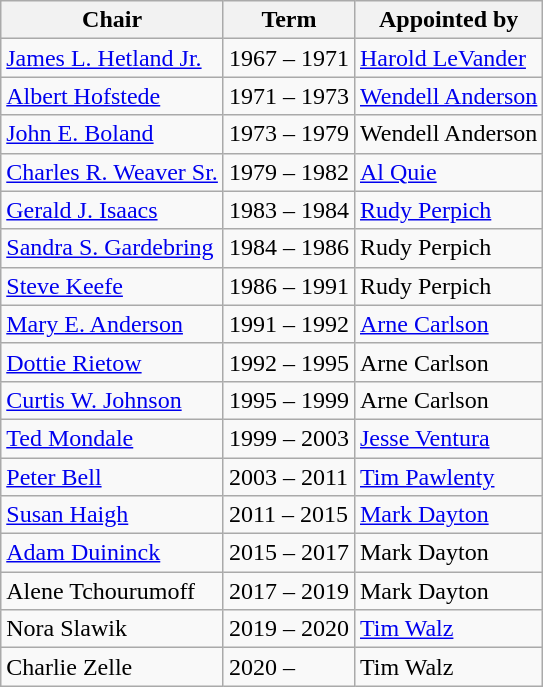<table class="wikitable">
<tr>
<th>Chair</th>
<th>Term</th>
<th>Appointed by</th>
</tr>
<tr>
<td><a href='#'>James L. Hetland Jr.</a></td>
<td>1967 – 1971</td>
<td><a href='#'>Harold LeVander</a></td>
</tr>
<tr>
<td><a href='#'>Albert Hofstede</a></td>
<td>1971 – 1973</td>
<td><a href='#'>Wendell Anderson</a></td>
</tr>
<tr>
<td><a href='#'>John E. Boland</a></td>
<td>1973 – 1979</td>
<td>Wendell Anderson</td>
</tr>
<tr>
<td><a href='#'>Charles R. Weaver Sr.</a></td>
<td>1979 – 1982</td>
<td><a href='#'>Al Quie</a></td>
</tr>
<tr>
<td><a href='#'>Gerald J. Isaacs</a></td>
<td>1983 – 1984</td>
<td><a href='#'>Rudy Perpich</a></td>
</tr>
<tr>
<td><a href='#'>Sandra S. Gardebring</a></td>
<td>1984 – 1986</td>
<td>Rudy Perpich</td>
</tr>
<tr>
<td><a href='#'>Steve Keefe</a></td>
<td>1986 – 1991</td>
<td>Rudy Perpich</td>
</tr>
<tr>
<td><a href='#'>Mary E. Anderson</a></td>
<td>1991 – 1992</td>
<td><a href='#'>Arne Carlson</a></td>
</tr>
<tr>
<td><a href='#'>Dottie Rietow</a></td>
<td>1992 – 1995</td>
<td>Arne Carlson</td>
</tr>
<tr>
<td><a href='#'>Curtis W. Johnson</a></td>
<td>1995 – 1999</td>
<td>Arne Carlson</td>
</tr>
<tr>
<td><a href='#'>Ted Mondale</a></td>
<td>1999 – 2003</td>
<td><a href='#'>Jesse Ventura</a></td>
</tr>
<tr>
<td><a href='#'>Peter Bell</a></td>
<td>2003 – 2011</td>
<td><a href='#'>Tim Pawlenty</a></td>
</tr>
<tr>
<td><a href='#'>Susan Haigh</a></td>
<td>2011 – 2015</td>
<td><a href='#'>Mark Dayton</a></td>
</tr>
<tr>
<td><a href='#'>Adam Duininck</a></td>
<td>2015 – 2017</td>
<td>Mark Dayton</td>
</tr>
<tr>
<td>Alene Tchourumoff</td>
<td>2017 – 2019</td>
<td>Mark Dayton</td>
</tr>
<tr>
<td>Nora Slawik</td>
<td>2019 – 2020</td>
<td><a href='#'>Tim Walz</a></td>
</tr>
<tr>
<td>Charlie Zelle</td>
<td>2020 –</td>
<td>Tim Walz</td>
</tr>
</table>
